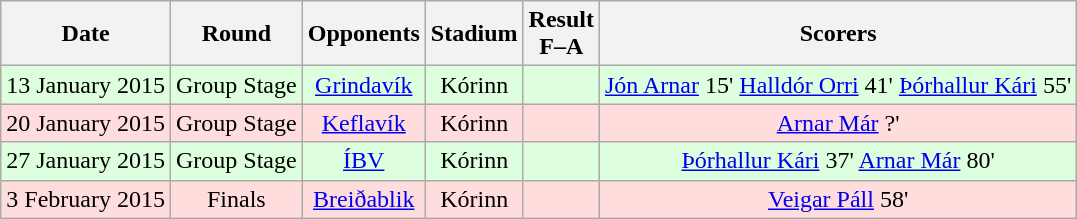<table class="wikitable" style="text-align:center">
<tr>
<th>Date</th>
<th>Round</th>
<th>Opponents</th>
<th>Stadium</th>
<th>Result<br>F–A</th>
<th>Scorers</th>
</tr>
<tr bgcolor="#ddffdd">
<td>13 January 2015</td>
<td>Group Stage</td>
<td><a href='#'>Grindavík</a></td>
<td>Kórinn</td>
<td></td>
<td><a href='#'>Jón Arnar</a> 15' <a href='#'>Halldór Orri</a> 41' <a href='#'>Þórhallur Kári</a> 55'</td>
</tr>
<tr bgcolor="#ffdddd">
<td>20 January 2015</td>
<td>Group Stage</td>
<td><a href='#'>Keflavík</a></td>
<td>Kórinn</td>
<td></td>
<td><a href='#'>Arnar Már</a> ?'</td>
</tr>
<tr bgcolor="#ddffdd">
<td>27 January 2015</td>
<td>Group Stage</td>
<td><a href='#'>ÍBV</a></td>
<td>Kórinn</td>
<td></td>
<td><a href='#'>Þórhallur Kári</a> 37' <a href='#'>Arnar Már</a> 80'</td>
</tr>
<tr bgcolor="#ffdddd">
<td>3 February 2015</td>
<td>Finals</td>
<td><a href='#'>Breiðablik</a></td>
<td>Kórinn</td>
<td></td>
<td><a href='#'>Veigar Páll</a> 58'</td>
</tr>
</table>
